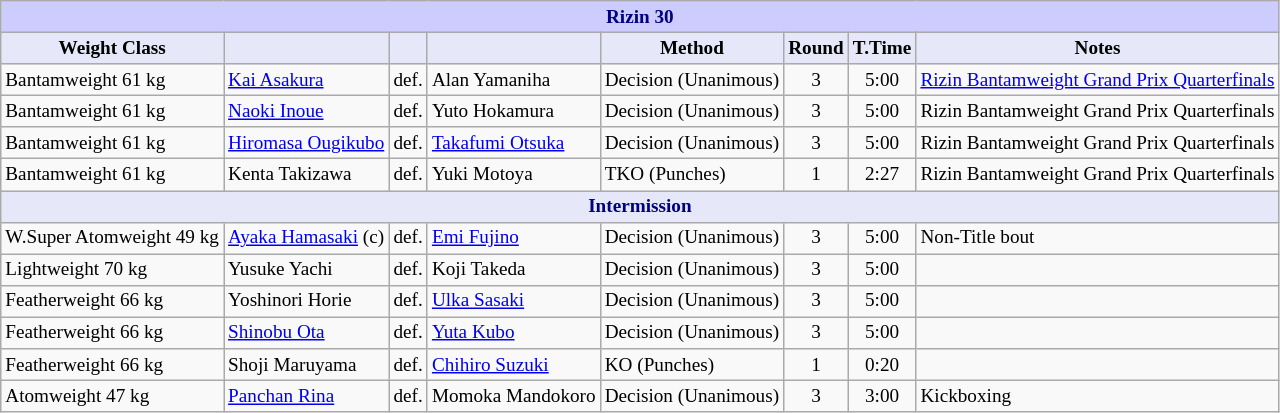<table class="wikitable" style="font-size: 80%;">
<tr>
<th colspan="8" style="background-color: #ccf; color: #000080; text-align: center;"><strong>Rizin 30</strong></th>
</tr>
<tr>
<th colspan="1" style="background-color: #E6E8FA; color: #000000; text-align: center;">Weight Class</th>
<th colspan="1" style="background-color: #E6E8FA; color: #000000; text-align: center;"></th>
<th colspan="1" style="background-color: #E6E8FA; color: #000000; text-align: center;"></th>
<th colspan="1" style="background-color: #E6E8FA; color: #000000; text-align: center;"></th>
<th colspan="1" style="background-color: #E6E8FA; color: #000000; text-align: center;">Method</th>
<th colspan="1" style="background-color: #E6E8FA; color: #000000; text-align: center;">Round</th>
<th colspan="1" style="background-color: #E6E8FA; color: #000000; text-align: center;">T.Time</th>
<th colspan="1" style="background-color: #E6E8FA; color: #000000; text-align: center;">Notes</th>
</tr>
<tr>
<td>Bantamweight 61 kg</td>
<td> <a href='#'>Kai Asakura</a></td>
<td align=center>def.</td>
<td> Alan Yamaniha</td>
<td>Decision (Unanimous)</td>
<td align=center>3</td>
<td align=center>5:00</td>
<td><a href='#'>Rizin Bantamweight Grand Prix Quarterfinals</a></td>
</tr>
<tr>
<td>Bantamweight 61 kg</td>
<td> <a href='#'>Naoki Inoue</a></td>
<td align=center>def.</td>
<td> Yuto Hokamura</td>
<td>Decision (Unanimous)</td>
<td align=center>3</td>
<td align=center>5:00</td>
<td>Rizin Bantamweight Grand Prix Quarterfinals</td>
</tr>
<tr>
<td>Bantamweight 61 kg</td>
<td> <a href='#'>Hiromasa Ougikubo</a></td>
<td align=center>def.</td>
<td> <a href='#'>Takafumi Otsuka</a></td>
<td>Decision (Unanimous)</td>
<td align=center>3</td>
<td align=center>5:00</td>
<td>Rizin Bantamweight Grand Prix Quarterfinals</td>
</tr>
<tr>
<td>Bantamweight 61 kg</td>
<td> Kenta Takizawa</td>
<td align=center>def.</td>
<td> Yuki Motoya</td>
<td>TKO (Punches)</td>
<td align=center>1</td>
<td align=center>2:27</td>
<td>Rizin Bantamweight Grand Prix Quarterfinals</td>
</tr>
<tr>
<th colspan="8" style="background-color: #E6E8FA; color: #000080; text-align: center;"><strong>Intermission</strong></th>
</tr>
<tr>
<td>W.Super Atomweight 49 kg</td>
<td> <a href='#'>Ayaka Hamasaki</a> (c)</td>
<td align=center>def.</td>
<td> <a href='#'>Emi Fujino</a></td>
<td>Decision (Unanimous)</td>
<td align=center>3</td>
<td align=center>5:00</td>
<td>Non-Title bout</td>
</tr>
<tr>
<td>Lightweight 70 kg</td>
<td> Yusuke Yachi</td>
<td align=center>def.</td>
<td> Koji Takeda</td>
<td>Decision (Unanimous)</td>
<td align=center>3</td>
<td align=center>5:00</td>
<td></td>
</tr>
<tr>
<td>Featherweight 66 kg</td>
<td> Yoshinori Horie</td>
<td align=center>def.</td>
<td> <a href='#'>Ulka Sasaki</a></td>
<td>Decision (Unanimous)</td>
<td align=center>3</td>
<td align=center>5:00</td>
<td></td>
</tr>
<tr>
<td>Featherweight 66 kg</td>
<td> <a href='#'>Shinobu Ota</a></td>
<td align=center>def.</td>
<td> <a href='#'>Yuta Kubo</a></td>
<td>Decision (Unanimous)</td>
<td align=center>3</td>
<td align=center>5:00</td>
<td></td>
</tr>
<tr>
<td>Featherweight 66 kg</td>
<td> Shoji Maruyama</td>
<td align=center>def.</td>
<td> <a href='#'>Chihiro Suzuki</a></td>
<td>KO (Punches)</td>
<td align=center>1</td>
<td align=center>0:20</td>
<td></td>
</tr>
<tr>
<td>Atomweight 47 kg</td>
<td> <a href='#'>Panchan Rina</a></td>
<td align=center>def.</td>
<td> Momoka Mandokoro</td>
<td>Decision (Unanimous)</td>
<td align=center>3</td>
<td align=center>3:00</td>
<td>Kickboxing</td>
</tr>
</table>
